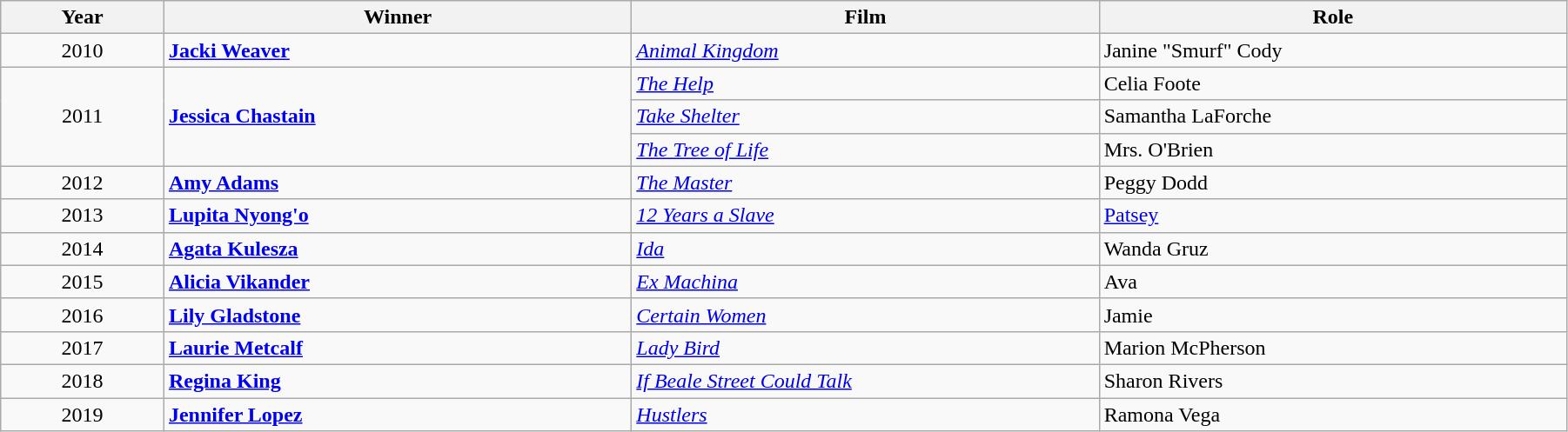<table class="wikitable" width="95%" cellpadding="5">
<tr>
<th width="100"><strong>Year</strong></th>
<th width="300"><strong>Winner</strong></th>
<th width="300"><strong>Film</strong></th>
<th width="300"><strong>Role</strong></th>
</tr>
<tr>
<td style="text-align:center;">2010</td>
<td><strong><a href='#'>Jacki Weaver</a></strong></td>
<td><em><a href='#'>Animal Kingdom</a></em></td>
<td>Janine "Smurf" Cody</td>
</tr>
<tr>
<td rowspan="3" style="text-align:center;">2011</td>
<td rowspan="3"><strong><a href='#'>Jessica Chastain</a></strong></td>
<td><em><a href='#'>The Help</a></em></td>
<td>Celia Foote</td>
</tr>
<tr>
<td><em><a href='#'>Take Shelter</a></em></td>
<td>Samantha LaForche</td>
</tr>
<tr>
<td><em><a href='#'>The Tree of Life</a></em></td>
<td>Mrs. O'Brien</td>
</tr>
<tr>
<td style="text-align:center;">2012</td>
<td><strong><a href='#'>Amy Adams</a></strong></td>
<td><em><a href='#'>The Master</a></em></td>
<td>Peggy Dodd</td>
</tr>
<tr>
<td style="text-align:center;">2013</td>
<td><strong><a href='#'>Lupita Nyong'o</a></strong></td>
<td><em><a href='#'>12 Years a Slave</a></em></td>
<td><a href='#'>Patsey</a></td>
</tr>
<tr>
<td style="text-align:center;">2014</td>
<td><strong><a href='#'>Agata Kulesza</a></strong></td>
<td><em><a href='#'>Ida</a></em></td>
<td>Wanda Gruz</td>
</tr>
<tr>
<td style="text-align:center;">2015</td>
<td><strong><a href='#'>Alicia Vikander</a></strong></td>
<td><em><a href='#'>Ex Machina</a></em></td>
<td>Ava</td>
</tr>
<tr>
<td style="text-align:center;">2016</td>
<td><strong><a href='#'>Lily Gladstone</a></strong></td>
<td><em><a href='#'>Certain Women</a></em></td>
<td>Jamie</td>
</tr>
<tr>
<td style="text-align:center;">2017</td>
<td><strong><a href='#'>Laurie Metcalf</a></strong></td>
<td><em><a href='#'>Lady Bird</a></em></td>
<td>Marion McPherson </td>
</tr>
<tr>
<td style="text-align:center;">2018</td>
<td><strong><a href='#'>Regina King</a></strong></td>
<td><em><a href='#'>If Beale Street Could Talk</a></em></td>
<td>Sharon Rivers </td>
</tr>
<tr>
<td style="text-align:center;">2019</td>
<td><strong><a href='#'>Jennifer Lopez</a></strong></td>
<td><em><a href='#'>Hustlers</a></em></td>
<td>Ramona Vega</td>
</tr>
</table>
